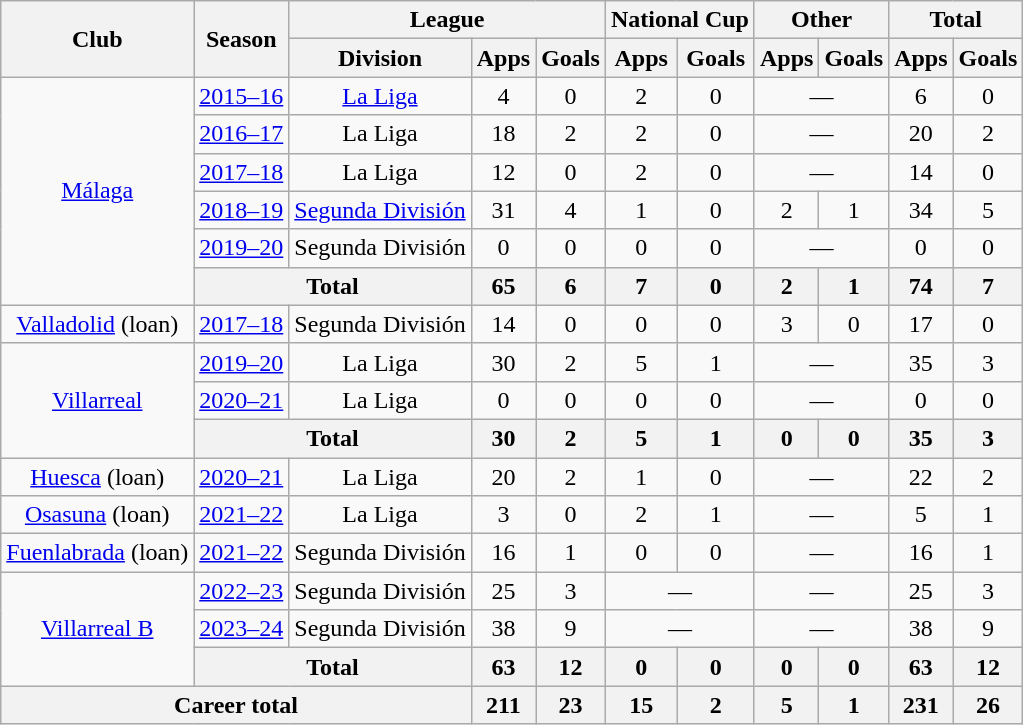<table class="wikitable" style="text-align:center">
<tr>
<th rowspan="2">Club</th>
<th rowspan="2">Season</th>
<th colspan="3">League</th>
<th colspan="2">National Cup</th>
<th colspan="2">Other</th>
<th colspan="2">Total</th>
</tr>
<tr>
<th>Division</th>
<th>Apps</th>
<th>Goals</th>
<th>Apps</th>
<th>Goals</th>
<th>Apps</th>
<th>Goals</th>
<th>Apps</th>
<th>Goals</th>
</tr>
<tr>
<td rowspan="6"><a href='#'>Málaga</a></td>
<td><a href='#'>2015–16</a></td>
<td><a href='#'>La Liga</a></td>
<td>4</td>
<td>0</td>
<td>2</td>
<td>0</td>
<td colspan="2">—</td>
<td>6</td>
<td>0</td>
</tr>
<tr>
<td><a href='#'>2016–17</a></td>
<td>La Liga</td>
<td>18</td>
<td>2</td>
<td>2</td>
<td>0</td>
<td colspan="2">—</td>
<td>20</td>
<td>2</td>
</tr>
<tr>
<td><a href='#'>2017–18</a></td>
<td>La Liga</td>
<td>12</td>
<td>0</td>
<td>2</td>
<td>0</td>
<td colspan="2">—</td>
<td>14</td>
<td>0</td>
</tr>
<tr>
<td><a href='#'>2018–19</a></td>
<td><a href='#'>Segunda División</a></td>
<td>31</td>
<td>4</td>
<td>1</td>
<td>0</td>
<td>2</td>
<td>1</td>
<td>34</td>
<td>5</td>
</tr>
<tr>
<td><a href='#'>2019–20</a></td>
<td>Segunda División</td>
<td>0</td>
<td>0</td>
<td>0</td>
<td>0</td>
<td colspan="2">—</td>
<td>0</td>
<td>0</td>
</tr>
<tr>
<th colspan="2">Total</th>
<th>65</th>
<th>6</th>
<th>7</th>
<th>0</th>
<th>2</th>
<th>1</th>
<th>74</th>
<th>7</th>
</tr>
<tr>
<td><a href='#'>Valladolid</a> (loan)</td>
<td><a href='#'>2017–18</a></td>
<td>Segunda División</td>
<td>14</td>
<td>0</td>
<td>0</td>
<td>0</td>
<td>3</td>
<td>0</td>
<td>17</td>
<td>0</td>
</tr>
<tr>
<td rowspan="3"><a href='#'>Villarreal</a></td>
<td><a href='#'>2019–20</a></td>
<td>La Liga</td>
<td>30</td>
<td>2</td>
<td>5</td>
<td>1</td>
<td colspan="2">—</td>
<td>35</td>
<td>3</td>
</tr>
<tr>
<td><a href='#'>2020–21</a></td>
<td>La Liga</td>
<td>0</td>
<td>0</td>
<td>0</td>
<td>0</td>
<td colspan="2">—</td>
<td>0</td>
<td>0</td>
</tr>
<tr>
<th colspan="2">Total</th>
<th>30</th>
<th>2</th>
<th>5</th>
<th>1</th>
<th>0</th>
<th>0</th>
<th>35</th>
<th>3</th>
</tr>
<tr>
<td><a href='#'>Huesca</a> (loan)</td>
<td><a href='#'>2020–21</a></td>
<td>La Liga</td>
<td>20</td>
<td>2</td>
<td>1</td>
<td>0</td>
<td colspan="2">—</td>
<td>22</td>
<td>2</td>
</tr>
<tr>
<td><a href='#'>Osasuna</a> (loan)</td>
<td><a href='#'>2021–22</a></td>
<td>La Liga</td>
<td>3</td>
<td>0</td>
<td>2</td>
<td>1</td>
<td colspan="2">—</td>
<td>5</td>
<td>1</td>
</tr>
<tr>
<td><a href='#'>Fuenlabrada</a> (loan)</td>
<td><a href='#'>2021–22</a></td>
<td>Segunda División</td>
<td>16</td>
<td>1</td>
<td>0</td>
<td>0</td>
<td colspan="2">—</td>
<td>16</td>
<td>1</td>
</tr>
<tr>
<td rowspan="3"><a href='#'>Villarreal B</a></td>
<td><a href='#'>2022–23</a></td>
<td>Segunda División</td>
<td>25</td>
<td>3</td>
<td colspan="2">—</td>
<td colspan="2">—</td>
<td>25</td>
<td>3</td>
</tr>
<tr>
<td><a href='#'>2023–24</a></td>
<td>Segunda División</td>
<td>38</td>
<td>9</td>
<td colspan="2">—</td>
<td colspan="2">—</td>
<td>38</td>
<td>9</td>
</tr>
<tr>
<th colspan="2">Total</th>
<th>63</th>
<th>12</th>
<th>0</th>
<th>0</th>
<th>0</th>
<th>0</th>
<th>63</th>
<th>12</th>
</tr>
<tr>
<th colspan="3">Career total</th>
<th>211</th>
<th>23</th>
<th>15</th>
<th>2</th>
<th>5</th>
<th>1</th>
<th>231</th>
<th>26</th>
</tr>
</table>
